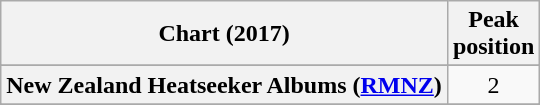<table class="wikitable sortable plainrowheaders" style="text-align:center">
<tr>
<th scope="col">Chart (2017)</th>
<th scope="col">Peak<br> position</th>
</tr>
<tr>
</tr>
<tr>
<th scope="row">New Zealand Heatseeker Albums (<a href='#'>RMNZ</a>)</th>
<td>2</td>
</tr>
<tr>
</tr>
<tr>
</tr>
<tr>
</tr>
</table>
